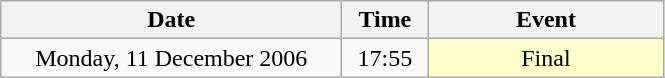<table class = "wikitable" style="text-align:center;">
<tr>
<th width=220>Date</th>
<th width=50>Time</th>
<th width=150>Event</th>
</tr>
<tr>
<td>Monday, 11 December 2006</td>
<td>17:55</td>
<td bgcolor=ffffcc>Final</td>
</tr>
</table>
